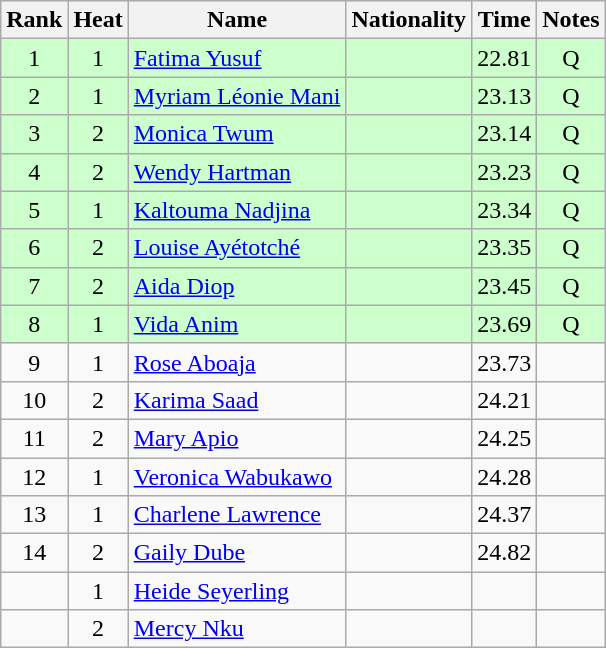<table class="wikitable sortable" style="text-align:center">
<tr>
<th>Rank</th>
<th>Heat</th>
<th>Name</th>
<th>Nationality</th>
<th>Time</th>
<th>Notes</th>
</tr>
<tr bgcolor=ccffcc>
<td>1</td>
<td>1</td>
<td align=left><a href='#'>Fatima Yusuf</a></td>
<td align=left></td>
<td>22.81</td>
<td>Q</td>
</tr>
<tr bgcolor=ccffcc>
<td>2</td>
<td>1</td>
<td align=left><a href='#'>Myriam Léonie Mani</a></td>
<td align=left></td>
<td>23.13</td>
<td>Q</td>
</tr>
<tr bgcolor=ccffcc>
<td>3</td>
<td>2</td>
<td align=left><a href='#'>Monica Twum</a></td>
<td align=left></td>
<td>23.14</td>
<td>Q</td>
</tr>
<tr bgcolor=ccffcc>
<td>4</td>
<td>2</td>
<td align=left><a href='#'>Wendy Hartman</a></td>
<td align=left></td>
<td>23.23</td>
<td>Q</td>
</tr>
<tr bgcolor=ccffcc>
<td>5</td>
<td>1</td>
<td align=left><a href='#'>Kaltouma Nadjina</a></td>
<td align=left></td>
<td>23.34</td>
<td>Q</td>
</tr>
<tr bgcolor=ccffcc>
<td>6</td>
<td>2</td>
<td align=left><a href='#'>Louise Ayétotché</a></td>
<td align=left></td>
<td>23.35</td>
<td>Q</td>
</tr>
<tr bgcolor=ccffcc>
<td>7</td>
<td>2</td>
<td align=left><a href='#'>Aida Diop</a></td>
<td align=left></td>
<td>23.45</td>
<td>Q</td>
</tr>
<tr bgcolor=ccffcc>
<td>8</td>
<td>1</td>
<td align=left><a href='#'>Vida Anim</a></td>
<td align=left></td>
<td>23.69</td>
<td>Q</td>
</tr>
<tr>
<td>9</td>
<td>1</td>
<td align=left><a href='#'>Rose Aboaja</a></td>
<td align=left></td>
<td>23.73</td>
<td></td>
</tr>
<tr>
<td>10</td>
<td>2</td>
<td align=left><a href='#'>Karima Saad</a></td>
<td align=left></td>
<td>24.21</td>
<td></td>
</tr>
<tr>
<td>11</td>
<td>2</td>
<td align=left><a href='#'>Mary Apio</a></td>
<td align=left></td>
<td>24.25</td>
<td></td>
</tr>
<tr>
<td>12</td>
<td>1</td>
<td align=left><a href='#'>Veronica Wabukawo</a></td>
<td align=left></td>
<td>24.28</td>
<td></td>
</tr>
<tr>
<td>13</td>
<td>1</td>
<td align=left><a href='#'>Charlene Lawrence</a></td>
<td align=left></td>
<td>24.37</td>
<td></td>
</tr>
<tr>
<td>14</td>
<td>2</td>
<td align=left><a href='#'>Gaily Dube</a></td>
<td align=left></td>
<td>24.82</td>
<td></td>
</tr>
<tr>
<td></td>
<td>1</td>
<td align=left><a href='#'>Heide Seyerling</a></td>
<td align=left></td>
<td></td>
<td></td>
</tr>
<tr>
<td></td>
<td>2</td>
<td align=left><a href='#'>Mercy Nku</a></td>
<td align=left></td>
<td></td>
<td></td>
</tr>
</table>
